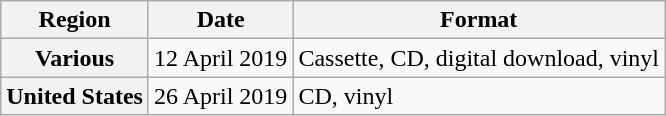<table class="wikitable plainrowheaders">
<tr>
<th scope="col">Region</th>
<th scope="col">Date</th>
<th scope="col">Format</th>
</tr>
<tr>
<th scope="row">Various</th>
<td>12 April 2019</td>
<td>Cassette, CD, digital download, vinyl</td>
</tr>
<tr>
<th scope="row">United States</th>
<td>26 April 2019</td>
<td>CD, vinyl</td>
</tr>
</table>
